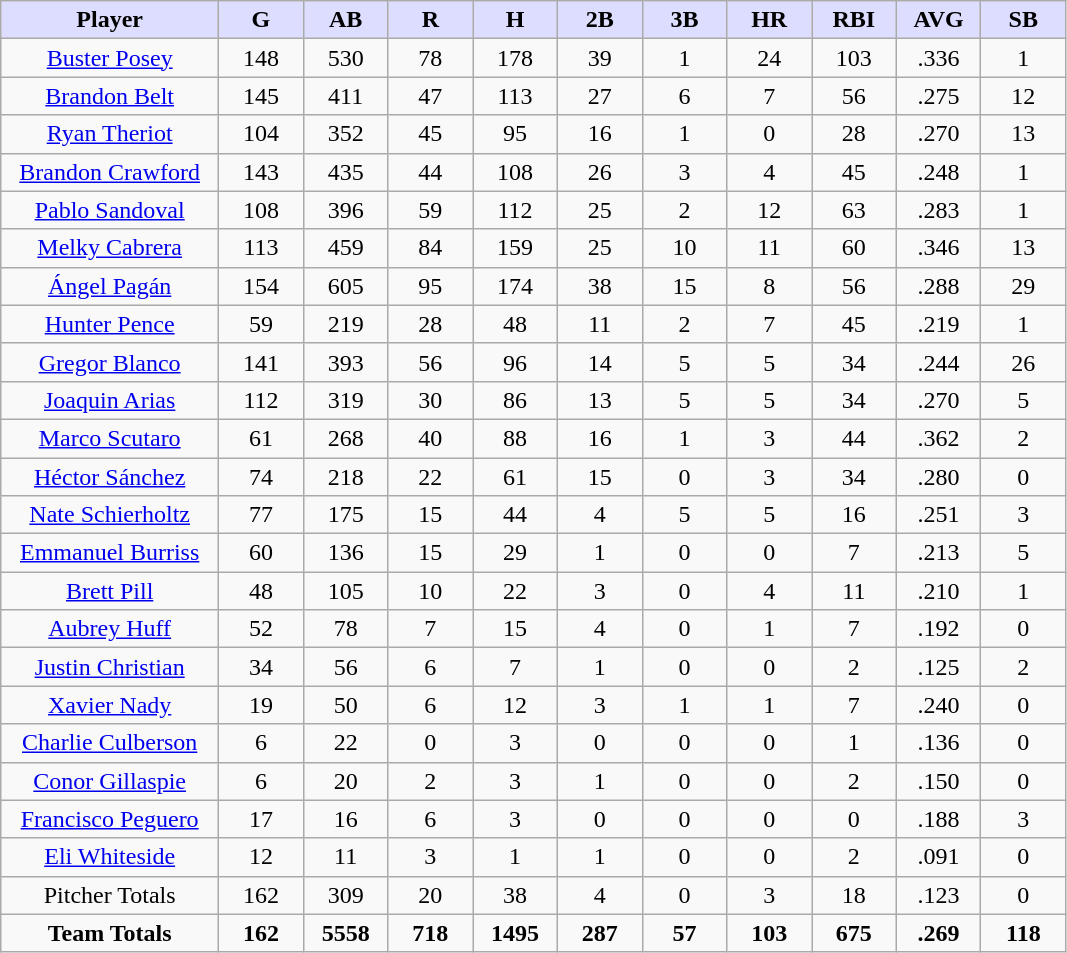<table class="wikitable sortable" style="text-align:center; border:1px;; cellpadding:2; cellspacing:0;">
<tr>
<th style="background:#ddf; width:18%;">Player</th>
<th style="background:#ddf; width:7%;">G</th>
<th style="background:#ddf; width:7%;">AB</th>
<th style="background:#ddf; width:7%;">R</th>
<th style="background:#ddf; width:7%;">H</th>
<th style="background:#ddf; width:7%;">2B</th>
<th style="background:#ddf; width:7%;">3B</th>
<th style="background:#ddf; width:7%;">HR</th>
<th style="background:#ddf; width:7%;">RBI</th>
<th style="background:#ddf; width:7%;">AVG</th>
<th style="background:#ddf; width:7%;">SB</th>
</tr>
<tr align="center">
<td><a href='#'>Buster Posey</a></td>
<td>148</td>
<td>530</td>
<td>78</td>
<td>178</td>
<td>39</td>
<td>1</td>
<td>24</td>
<td>103</td>
<td>.336</td>
<td>1</td>
</tr>
<tr align="center">
<td><a href='#'>Brandon Belt</a></td>
<td>145</td>
<td>411</td>
<td>47</td>
<td>113</td>
<td>27</td>
<td>6</td>
<td>7</td>
<td>56</td>
<td>.275</td>
<td>12</td>
</tr>
<tr style="text-align: center;">
<td><a href='#'>Ryan Theriot</a></td>
<td>104</td>
<td>352</td>
<td>45</td>
<td>95</td>
<td>16</td>
<td>1</td>
<td>0</td>
<td>28</td>
<td>.270</td>
<td>13</td>
</tr>
<tr style="text-align: center;">
<td><a href='#'>Brandon Crawford</a></td>
<td>143</td>
<td>435</td>
<td>44</td>
<td>108</td>
<td>26</td>
<td>3</td>
<td>4</td>
<td>45</td>
<td>.248</td>
<td>1</td>
</tr>
<tr style="text-align: center;">
<td><a href='#'>Pablo Sandoval</a></td>
<td>108</td>
<td>396</td>
<td>59</td>
<td>112</td>
<td>25</td>
<td>2</td>
<td>12</td>
<td>63</td>
<td>.283</td>
<td>1</td>
</tr>
<tr style="text-align: center;">
<td><a href='#'>Melky Cabrera</a></td>
<td>113</td>
<td>459</td>
<td>84</td>
<td>159</td>
<td>25</td>
<td>10</td>
<td>11</td>
<td>60</td>
<td>.346</td>
<td>13</td>
</tr>
<tr style="text-align: center;">
<td><a href='#'>Ángel Pagán</a></td>
<td>154</td>
<td>605</td>
<td>95</td>
<td>174</td>
<td>38</td>
<td>15</td>
<td>8</td>
<td>56</td>
<td>.288</td>
<td>29</td>
</tr>
<tr style="text-align: center;">
<td><a href='#'>Hunter Pence</a></td>
<td>59</td>
<td>219</td>
<td>28</td>
<td>48</td>
<td>11</td>
<td>2</td>
<td>7</td>
<td>45</td>
<td>.219</td>
<td>1</td>
</tr>
<tr style="text-align: center;">
<td><a href='#'>Gregor Blanco</a></td>
<td>141</td>
<td>393</td>
<td>56</td>
<td>96</td>
<td>14</td>
<td>5</td>
<td>5</td>
<td>34</td>
<td>.244</td>
<td>26</td>
</tr>
<tr style="text-align: center;">
<td><a href='#'>Joaquin Arias</a></td>
<td>112</td>
<td>319</td>
<td>30</td>
<td>86</td>
<td>13</td>
<td>5</td>
<td>5</td>
<td>34</td>
<td>.270</td>
<td>5</td>
</tr>
<tr align="center">
<td><a href='#'>Marco Scutaro</a></td>
<td>61</td>
<td>268</td>
<td>40</td>
<td>88</td>
<td>16</td>
<td>1</td>
<td>3</td>
<td>44</td>
<td>.362</td>
<td>2</td>
</tr>
<tr align=center>
<td><a href='#'>Héctor Sánchez</a></td>
<td>74</td>
<td>218</td>
<td>22</td>
<td>61</td>
<td>15</td>
<td>0</td>
<td>3</td>
<td>34</td>
<td>.280</td>
<td>0</td>
</tr>
<tr align=center>
<td><a href='#'>Nate Schierholtz</a></td>
<td>77</td>
<td>175</td>
<td>15</td>
<td>44</td>
<td>4</td>
<td>5</td>
<td>5</td>
<td>16</td>
<td>.251</td>
<td>3</td>
</tr>
<tr align=center>
<td><a href='#'>Emmanuel Burriss</a></td>
<td>60</td>
<td>136</td>
<td>15</td>
<td>29</td>
<td>1</td>
<td>0</td>
<td>0</td>
<td>7</td>
<td>.213</td>
<td>5</td>
</tr>
<tr align=center>
<td><a href='#'>Brett Pill</a></td>
<td>48</td>
<td>105</td>
<td>10</td>
<td>22</td>
<td>3</td>
<td>0</td>
<td>4</td>
<td>11</td>
<td>.210</td>
<td>1</td>
</tr>
<tr align=center>
<td><a href='#'>Aubrey Huff</a></td>
<td>52</td>
<td>78</td>
<td>7</td>
<td>15</td>
<td>4</td>
<td>0</td>
<td>1</td>
<td>7</td>
<td>.192</td>
<td>0</td>
</tr>
<tr align=center>
<td><a href='#'>Justin Christian</a></td>
<td>34</td>
<td>56</td>
<td>6</td>
<td>7</td>
<td>1</td>
<td>0</td>
<td>0</td>
<td>2</td>
<td>.125</td>
<td>2</td>
</tr>
<tr align=center>
<td><a href='#'>Xavier Nady</a></td>
<td>19</td>
<td>50</td>
<td>6</td>
<td>12</td>
<td>3</td>
<td>1</td>
<td>1</td>
<td>7</td>
<td>.240</td>
<td>0</td>
</tr>
<tr align=center>
<td><a href='#'>Charlie Culberson</a></td>
<td>6</td>
<td>22</td>
<td>0</td>
<td>3</td>
<td>0</td>
<td>0</td>
<td>0</td>
<td>1</td>
<td>.136</td>
<td>0</td>
</tr>
<tr align=center>
<td><a href='#'>Conor Gillaspie</a></td>
<td>6</td>
<td>20</td>
<td>2</td>
<td>3</td>
<td>1</td>
<td>0</td>
<td>0</td>
<td>2</td>
<td>.150</td>
<td>0</td>
</tr>
<tr align=center>
<td><a href='#'>Francisco Peguero</a></td>
<td>17</td>
<td>16</td>
<td>6</td>
<td>3</td>
<td>0</td>
<td>0</td>
<td>0</td>
<td>0</td>
<td>.188</td>
<td>3</td>
</tr>
<tr align=center>
<td><a href='#'>Eli Whiteside</a></td>
<td>12</td>
<td>11</td>
<td>3</td>
<td>1</td>
<td>1</td>
<td>0</td>
<td>0</td>
<td>2</td>
<td>.091</td>
<td>0</td>
</tr>
<tr align=center>
<td>Pitcher Totals</td>
<td>162</td>
<td>309</td>
<td>20</td>
<td>38</td>
<td>4</td>
<td>0</td>
<td>3</td>
<td>18</td>
<td>.123</td>
<td>0</td>
</tr>
<tr align=center>
<td><strong>Team Totals</strong></td>
<td><strong>162</strong></td>
<td><strong>5558</strong></td>
<td><strong>718</strong></td>
<td><strong>1495</strong></td>
<td><strong>287</strong></td>
<td><strong>57</strong></td>
<td><strong>103</strong></td>
<td><strong>675</strong></td>
<td><strong>.269</strong></td>
<td><strong>118</strong></td>
</tr>
</table>
